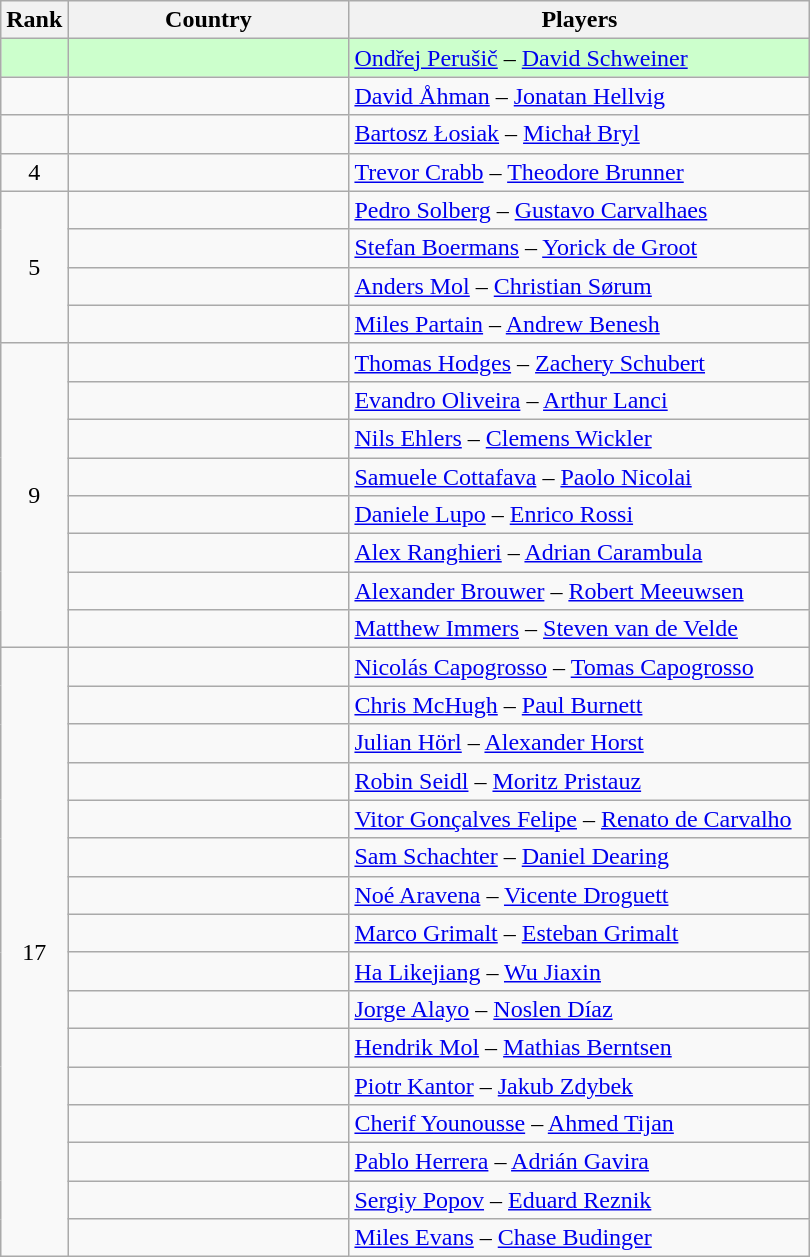<table class=wikitable style="text-align:center;">
<tr>
<th>Rank</th>
<th width=180>Country</th>
<th width=300>Players</th>
</tr>
<tr bgcolor=ccffcc>
<td></td>
<td align=left></td>
<td align=left><a href='#'>Ondřej Perušič</a> – <a href='#'>David Schweiner</a></td>
</tr>
<tr>
<td></td>
<td align=left></td>
<td align=left><a href='#'>David Åhman</a> – <a href='#'>Jonatan Hellvig</a></td>
</tr>
<tr>
<td></td>
<td align=left></td>
<td align=left><a href='#'>Bartosz Łosiak</a> – <a href='#'>Michał Bryl</a></td>
</tr>
<tr>
<td>4</td>
<td align=left></td>
<td align=left><a href='#'>Trevor Crabb</a> – <a href='#'>Theodore Brunner</a></td>
</tr>
<tr>
<td rowspan=4>5</td>
<td align=left></td>
<td align=left><a href='#'>Pedro Solberg</a> – <a href='#'>Gustavo Carvalhaes</a></td>
</tr>
<tr>
<td align=left></td>
<td align=left><a href='#'>Stefan Boermans</a> – <a href='#'>Yorick de Groot</a></td>
</tr>
<tr>
<td align=left></td>
<td align=left><a href='#'>Anders Mol</a> – <a href='#'>Christian Sørum</a></td>
</tr>
<tr>
<td align=left></td>
<td align=left><a href='#'>Miles Partain</a> – <a href='#'>Andrew Benesh</a></td>
</tr>
<tr>
<td rowspan=8>9</td>
<td align=left></td>
<td align=left><a href='#'>Thomas Hodges</a> – <a href='#'>Zachery Schubert</a></td>
</tr>
<tr>
<td align=left></td>
<td align=left><a href='#'>Evandro Oliveira</a> – <a href='#'>Arthur Lanci</a></td>
</tr>
<tr>
<td align=left></td>
<td align=left><a href='#'>Nils Ehlers</a> – <a href='#'>Clemens Wickler</a></td>
</tr>
<tr>
<td align=left></td>
<td align=left><a href='#'>Samuele Cottafava</a> – <a href='#'>Paolo Nicolai</a></td>
</tr>
<tr>
<td align=left></td>
<td align=left><a href='#'>Daniele Lupo</a> – <a href='#'>Enrico Rossi</a></td>
</tr>
<tr>
<td align=left></td>
<td align=left><a href='#'>Alex Ranghieri</a> – <a href='#'>Adrian Carambula</a></td>
</tr>
<tr>
<td align=left></td>
<td align=left><a href='#'>Alexander Brouwer</a> – <a href='#'>Robert Meeuwsen</a></td>
</tr>
<tr>
<td align=left></td>
<td align=left><a href='#'>Matthew Immers</a> – <a href='#'>Steven van de Velde</a></td>
</tr>
<tr>
<td rowspan=16>17</td>
<td align=left></td>
<td align=left><a href='#'>Nicolás Capogrosso</a> – <a href='#'>Tomas Capogrosso</a></td>
</tr>
<tr>
<td align=left></td>
<td align=left><a href='#'>Chris McHugh</a> – <a href='#'>Paul Burnett</a></td>
</tr>
<tr>
<td align=left></td>
<td align=left><a href='#'>Julian Hörl</a> – <a href='#'>Alexander Horst</a></td>
</tr>
<tr>
<td align=left></td>
<td align=left><a href='#'>Robin Seidl</a> – <a href='#'>Moritz Pristauz</a></td>
</tr>
<tr>
<td align=left></td>
<td align=left><a href='#'>Vitor Gonçalves Felipe</a> – <a href='#'>Renato de Carvalho</a></td>
</tr>
<tr>
<td align=left></td>
<td align=left><a href='#'>Sam Schachter</a> – <a href='#'>Daniel Dearing</a></td>
</tr>
<tr>
<td align=left></td>
<td align=left><a href='#'>Noé Aravena</a> – <a href='#'>Vicente Droguett</a></td>
</tr>
<tr>
<td align=left></td>
<td align=left><a href='#'>Marco Grimalt</a> – <a href='#'>Esteban Grimalt</a></td>
</tr>
<tr>
<td align=left></td>
<td align=left><a href='#'>Ha Likejiang</a> – <a href='#'>Wu Jiaxin</a></td>
</tr>
<tr>
<td align=left></td>
<td align=left><a href='#'>Jorge Alayo</a> – <a href='#'>Noslen Díaz</a></td>
</tr>
<tr>
<td align=left></td>
<td align=left><a href='#'>Hendrik Mol</a> – <a href='#'>Mathias Berntsen</a></td>
</tr>
<tr>
<td align=left></td>
<td align=left><a href='#'>Piotr Kantor</a> – <a href='#'>Jakub Zdybek</a></td>
</tr>
<tr>
<td align=left></td>
<td align=left><a href='#'>Cherif Younousse</a> – <a href='#'>Ahmed Tijan</a></td>
</tr>
<tr>
<td align=left></td>
<td align=left><a href='#'>Pablo Herrera</a> – <a href='#'>Adrián Gavira</a></td>
</tr>
<tr>
<td align=left></td>
<td align=left><a href='#'>Sergiy Popov</a> – <a href='#'>Eduard Reznik</a></td>
</tr>
<tr>
<td align=left></td>
<td align=left><a href='#'>Miles Evans</a> – <a href='#'>Chase Budinger</a></td>
</tr>
</table>
